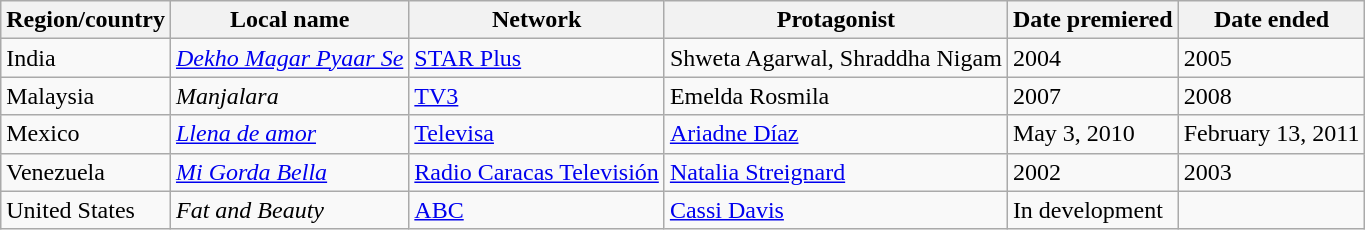<table class="wikitable">
<tr>
<th>Region/country</th>
<th>Local name</th>
<th>Network</th>
<th>Protagonist</th>
<th>Date premiered</th>
<th>Date ended</th>
</tr>
<tr>
<td>India</td>
<td><em><a href='#'>Dekho Magar Pyaar Se</a></em></td>
<td><a href='#'>STAR Plus</a></td>
<td>Shweta Agarwal, Shraddha Nigam</td>
<td>2004</td>
<td>2005</td>
</tr>
<tr>
<td>Malaysia</td>
<td><em>Manjalara</em></td>
<td><a href='#'>TV3</a></td>
<td>Emelda Rosmila</td>
<td>2007</td>
<td>2008</td>
</tr>
<tr>
<td>Mexico</td>
<td><em><a href='#'>Llena de amor</a></em></td>
<td><a href='#'>Televisa</a></td>
<td><a href='#'>Ariadne Díaz</a></td>
<td>May 3, 2010</td>
<td>February 13, 2011</td>
</tr>
<tr>
<td>Venezuela</td>
<td><em><a href='#'>Mi Gorda Bella</a></em></td>
<td><a href='#'>Radio Caracas Televisión</a></td>
<td><a href='#'>Natalia Streignard</a></td>
<td>2002</td>
<td>2003</td>
</tr>
<tr>
<td>United States</td>
<td><em>Fat and Beauty</em></td>
<td><a href='#'>ABC</a></td>
<td><a href='#'>Cassi Davis</a></td>
<td>In development</td>
<td></td>
</tr>
</table>
